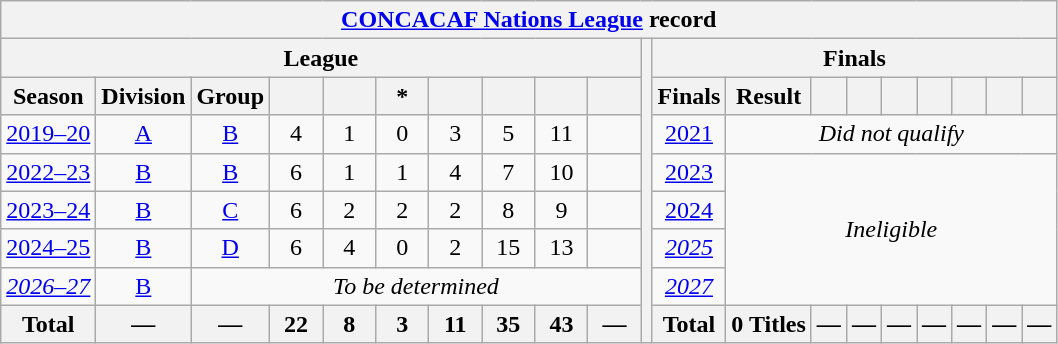<table class="wikitable" style="text-align: center;">
<tr>
<th colspan="20"><a href='#'>CONCACAF Nations League</a> record</th>
</tr>
<tr>
<th colspan="10">League</th>
<th rowspan="8"></th>
<th colspan="9">Finals</th>
</tr>
<tr>
<th>Season</th>
<th>Division</th>
<th>Group</th>
<th width="28"></th>
<th width="28"></th>
<th width="28">*</th>
<th width="28"></th>
<th width="28"></th>
<th width="28"></th>
<th width="28"></th>
<th><strong>Finals</strong></th>
<th><strong>Result</strong></th>
<th></th>
<th></th>
<th></th>
<th></th>
<th></th>
<th></th>
<th></th>
</tr>
<tr>
<td><a href='#'>2019–20</a></td>
<td><a href='#'>A</a></td>
<td><a href='#'>B</a></td>
<td>4</td>
<td>1</td>
<td>0</td>
<td>3</td>
<td>5</td>
<td>11</td>
<td></td>
<td> <a href='#'>2021</a></td>
<td colspan="8"><em>Did not qualify</em></td>
</tr>
<tr>
<td><a href='#'>2022–23</a></td>
<td><a href='#'>B</a></td>
<td><a href='#'>B</a></td>
<td>6</td>
<td>1</td>
<td>1</td>
<td>4</td>
<td>7</td>
<td>10</td>
<td></td>
<td> <a href='#'>2023</a></td>
<td colspan="8" rowspan="4"><em>Ineligible</em></td>
</tr>
<tr>
<td><a href='#'>2023–24</a></td>
<td><a href='#'>B</a></td>
<td><a href='#'>C</a></td>
<td>6</td>
<td>2</td>
<td>2</td>
<td>2</td>
<td>8</td>
<td>9</td>
<td></td>
<td> <a href='#'>2024</a></td>
</tr>
<tr>
<td><a href='#'>2024–25</a></td>
<td><a href='#'>B</a></td>
<td><a href='#'>D</a></td>
<td>6</td>
<td>4</td>
<td>0</td>
<td>2</td>
<td>15</td>
<td>13</td>
<td></td>
<td> <a href='#'><em>2025</em></a></td>
</tr>
<tr>
<td><em><a href='#'>2026–27</a></em></td>
<td><a href='#'>B</a></td>
<td colspan="8"><em>To be determined</em></td>
<td> <em><a href='#'>2027</a></em></td>
</tr>
<tr>
<th>Total</th>
<th><strong>—</strong></th>
<th><strong>—</strong></th>
<th>22</th>
<th>8</th>
<th>3</th>
<th>11</th>
<th>35</th>
<th>43</th>
<th><strong>—</strong></th>
<th><strong>Total</strong></th>
<th><strong>0 Titles</strong></th>
<th><strong>—</strong></th>
<th><strong>—</strong></th>
<th><strong>—</strong></th>
<th><strong>—</strong></th>
<th><strong>—</strong></th>
<th><strong>—</strong></th>
<th><strong>—</strong></th>
</tr>
</table>
